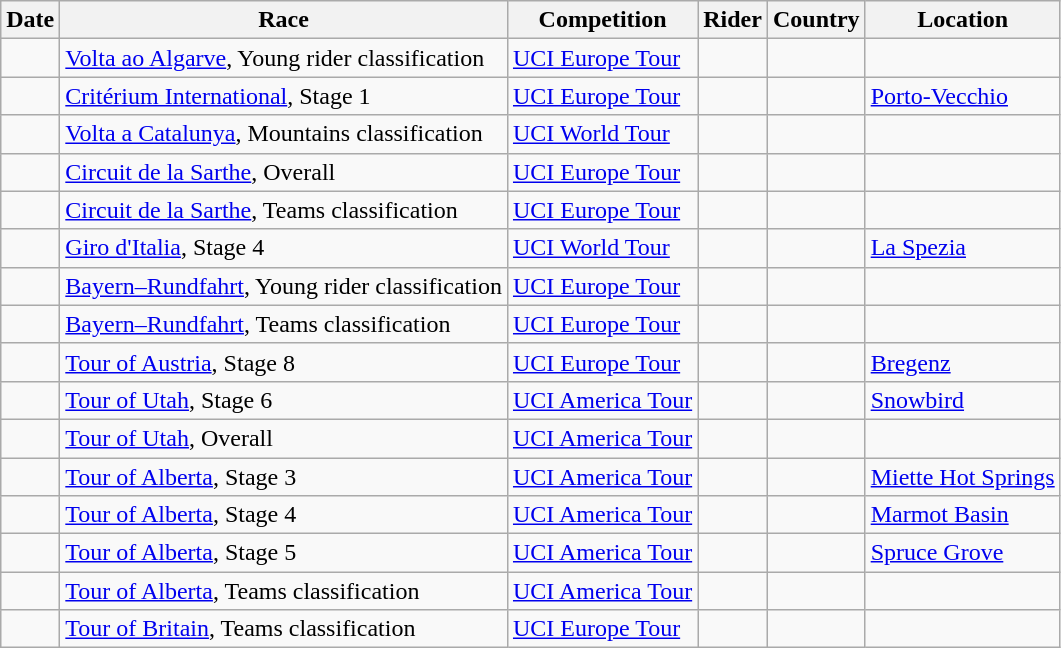<table class="wikitable sortable">
<tr>
<th>Date</th>
<th>Race</th>
<th>Competition</th>
<th>Rider</th>
<th>Country</th>
<th>Location</th>
</tr>
<tr>
<td></td>
<td><a href='#'>Volta ao Algarve</a>, Young rider classification</td>
<td><a href='#'>UCI Europe Tour</a></td>
<td></td>
<td></td>
<td></td>
</tr>
<tr>
<td></td>
<td><a href='#'>Critérium International</a>, Stage 1</td>
<td><a href='#'>UCI Europe Tour</a></td>
<td></td>
<td></td>
<td><a href='#'>Porto-Vecchio</a></td>
</tr>
<tr>
<td></td>
<td><a href='#'>Volta a Catalunya</a>, Mountains classification</td>
<td><a href='#'>UCI World Tour</a></td>
<td></td>
<td></td>
<td></td>
</tr>
<tr>
<td></td>
<td><a href='#'>Circuit de la Sarthe</a>, Overall</td>
<td><a href='#'>UCI Europe Tour</a></td>
<td></td>
<td></td>
<td></td>
</tr>
<tr>
<td></td>
<td><a href='#'>Circuit de la Sarthe</a>, Teams classification</td>
<td><a href='#'>UCI Europe Tour</a></td>
<td align="center"></td>
<td></td>
<td></td>
</tr>
<tr>
<td></td>
<td><a href='#'>Giro d'Italia</a>, Stage 4</td>
<td><a href='#'>UCI World Tour</a></td>
<td></td>
<td></td>
<td><a href='#'>La Spezia</a></td>
</tr>
<tr>
<td></td>
<td><a href='#'>Bayern–Rundfahrt</a>, Young rider classification</td>
<td><a href='#'>UCI Europe Tour</a></td>
<td></td>
<td></td>
<td></td>
</tr>
<tr>
<td></td>
<td><a href='#'>Bayern–Rundfahrt</a>, Teams classification</td>
<td><a href='#'>UCI Europe Tour</a></td>
<td align="center"></td>
<td></td>
<td></td>
</tr>
<tr>
<td></td>
<td><a href='#'>Tour of Austria</a>, Stage 8</td>
<td><a href='#'>UCI Europe Tour</a></td>
<td></td>
<td></td>
<td><a href='#'>Bregenz</a></td>
</tr>
<tr>
<td></td>
<td><a href='#'>Tour of Utah</a>, Stage 6</td>
<td><a href='#'>UCI America Tour</a></td>
<td></td>
<td></td>
<td><a href='#'>Snowbird</a></td>
</tr>
<tr>
<td></td>
<td><a href='#'>Tour of Utah</a>, Overall</td>
<td><a href='#'>UCI America Tour</a></td>
<td></td>
<td></td>
<td></td>
</tr>
<tr>
<td></td>
<td><a href='#'>Tour of Alberta</a>, Stage 3</td>
<td><a href='#'>UCI America Tour</a></td>
<td></td>
<td></td>
<td><a href='#'>Miette Hot Springs</a></td>
</tr>
<tr>
<td></td>
<td><a href='#'>Tour of Alberta</a>, Stage 4</td>
<td><a href='#'>UCI America Tour</a></td>
<td></td>
<td></td>
<td><a href='#'>Marmot Basin</a></td>
</tr>
<tr>
<td></td>
<td><a href='#'>Tour of Alberta</a>, Stage 5</td>
<td><a href='#'>UCI America Tour</a></td>
<td></td>
<td></td>
<td><a href='#'>Spruce Grove</a></td>
</tr>
<tr>
<td></td>
<td><a href='#'>Tour of Alberta</a>, Teams classification</td>
<td><a href='#'>UCI America Tour</a></td>
<td align="center"></td>
<td></td>
<td></td>
</tr>
<tr>
<td></td>
<td><a href='#'>Tour of Britain</a>, Teams classification</td>
<td><a href='#'>UCI Europe Tour</a></td>
<td align="center"></td>
<td></td>
<td></td>
</tr>
</table>
